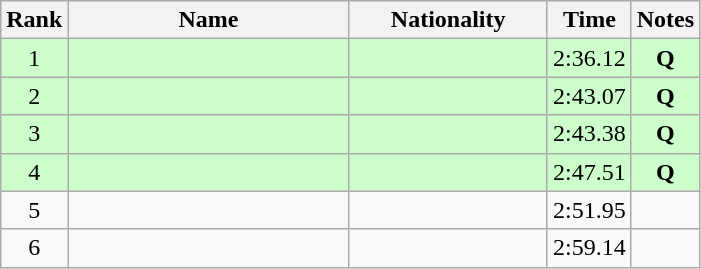<table class="wikitable sortable" style="text-align:center">
<tr>
<th>Rank</th>
<th style="width:180px">Name</th>
<th style="width:125px">Nationality</th>
<th>Time</th>
<th>Notes</th>
</tr>
<tr style="background:#cfc;">
<td>1</td>
<td style="text-align:left;"></td>
<td style="text-align:left;"></td>
<td>2:36.12</td>
<td><strong>Q</strong></td>
</tr>
<tr style="background:#cfc;">
<td>2</td>
<td style="text-align:left;"></td>
<td style="text-align:left;"></td>
<td>2:43.07</td>
<td><strong>Q</strong></td>
</tr>
<tr style="background:#cfc;">
<td>3</td>
<td style="text-align:left;"></td>
<td style="text-align:left;"></td>
<td>2:43.38</td>
<td><strong>Q</strong></td>
</tr>
<tr style="background:#cfc;">
<td>4</td>
<td style="text-align:left;"></td>
<td style="text-align:left;"></td>
<td>2:47.51</td>
<td><strong>Q</strong></td>
</tr>
<tr>
<td>5</td>
<td style="text-align:left;"></td>
<td style="text-align:left;"></td>
<td>2:51.95</td>
<td></td>
</tr>
<tr>
<td>6</td>
<td style="text-align:left;"></td>
<td style="text-align:left;"></td>
<td>2:59.14</td>
<td></td>
</tr>
</table>
